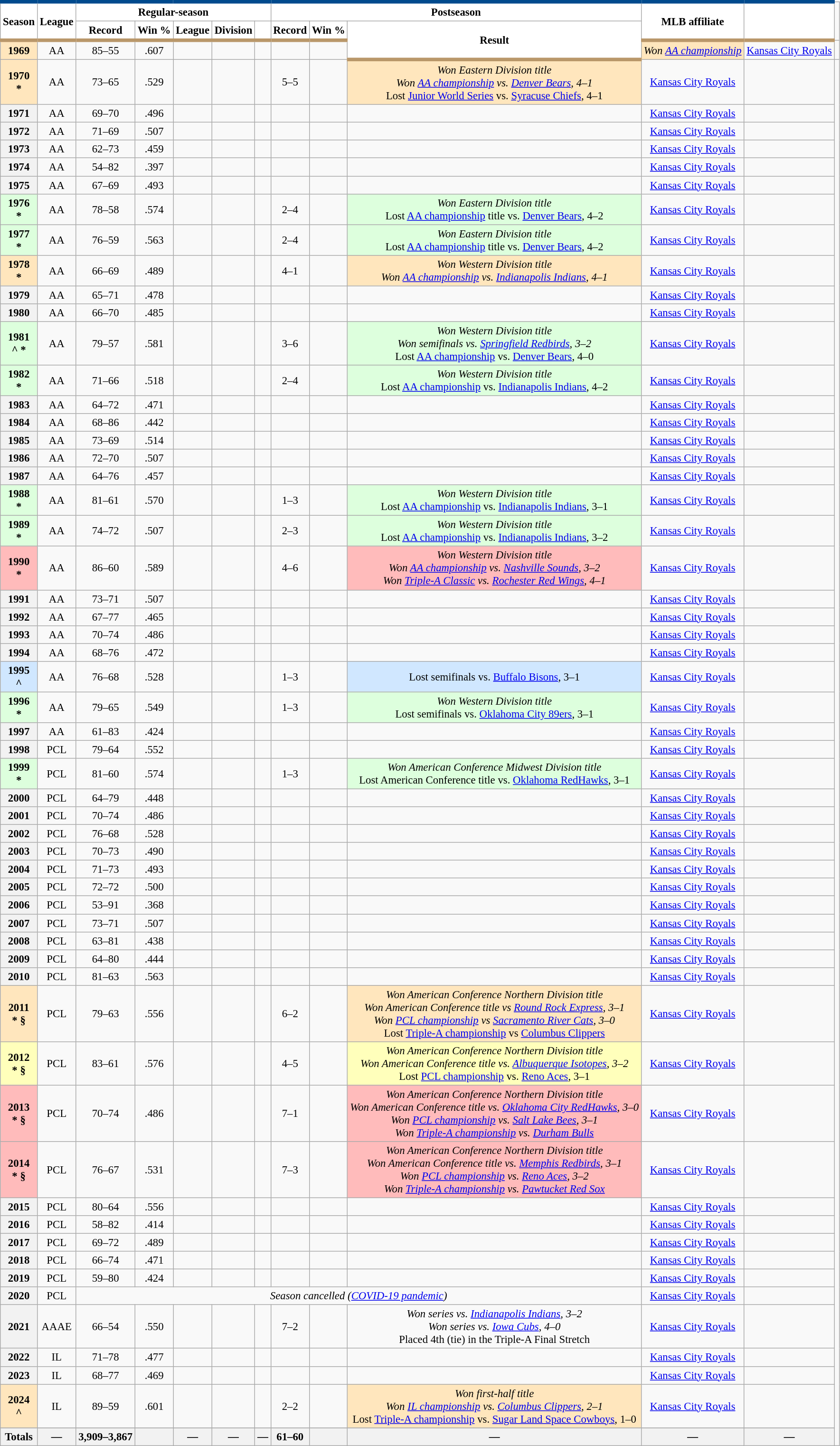<table class="wikitable sortable plainrowheaders" style="font-size: 95%; text-align:center;">
<tr>
<th rowspan="2" scope="col" style="background-color:#ffffff; border-top:#004A8D 5px solid; border-bottom:#B9976A 5px solid">Season</th>
<th rowspan="2" scope="col" style="background-color:#ffffff; border-top:#004A8D 5px solid; border-bottom:#B9976A 5px solid">League</th>
<th colspan="5" scope="col" style="background-color:#ffffff; border-top:#004A8D 5px solid">Regular-season</th>
<th colspan="3" scope="col" style="background-color:#ffffff; border-top:#004A8D 5px solid">Postseason</th>
<th rowspan="2" scope="col" style="background-color:#ffffff; border-top:#004A8D 5px solid; border-bottom:#B9976A 5px solid">MLB affiliate</th>
<th class="unsortable" rowspan="2" scope="col" style="background-color:#ffffff; border-top:#004A8D 5px solid; border-bottom:#B9976A 5px solid"></th>
</tr>
<tr>
<th scope="col" style="background-color:#ffffff; border-bottom:#B9976A 5px solid">Record</th>
<th scope="col" style="background-color:#ffffff; border-bottom:#B9976A 5px solid">Win %</th>
<th scope="col" style="background-color:#ffffff; border-bottom:#B9976A 5px solid">League</th>
<th scope="col" style="background-color:#ffffff; border-bottom:#B9976A 5px solid">Division</th>
<th scope="col" style="background-color:#ffffff; border-bottom:#B9976A 5px solid"></th>
<th scope="col" style="background-color:#ffffff; border-bottom:#B9976A 5px solid">Record</th>
<th scope="col" style="background-color:#ffffff; border-bottom:#B9976A 5px solid">Win %</th>
<th class="unsortable" rowspan="2" scope="col" style="background-color:#ffffff; border-bottom:#B9976A 5px solid">Result</th>
</tr>
<tr>
<th scope="row" style="text-align:center; background:#FFE6BD">1969<br></th>
<td>AA</td>
<td>85–55</td>
<td>.607</td>
<td></td>
<td></td>
<td></td>
<td></td>
<td></td>
<td bgcolor="#FFE6BD"><em>Won <a href='#'>AA championship</a></em></td>
<td><a href='#'>Kansas City Royals</a></td>
<td></td>
</tr>
<tr>
<th scope="row" style="text-align:center; background:#FFE6BD">1970<br>* </th>
<td>AA</td>
<td>73–65</td>
<td>.529</td>
<td></td>
<td></td>
<td></td>
<td>5–5</td>
<td></td>
<td bgcolor="#FFE6BD"><em>Won Eastern Division title</em><br><em>Won <a href='#'>AA championship</a> vs. <a href='#'>Denver Bears</a>, 4–1</em><br>Lost <a href='#'>Junior World Series</a> vs. <a href='#'>Syracuse Chiefs</a>, 4–1</td>
<td><a href='#'>Kansas City Royals</a></td>
<td></td>
</tr>
<tr>
<th scope="row" style="text-align:center">1971</th>
<td>AA</td>
<td>69–70</td>
<td>.496</td>
<td></td>
<td></td>
<td></td>
<td></td>
<td></td>
<td></td>
<td><a href='#'>Kansas City Royals</a></td>
<td></td>
</tr>
<tr>
<th scope="row" style="text-align:center">1972</th>
<td>AA</td>
<td>71–69</td>
<td>.507</td>
<td></td>
<td></td>
<td></td>
<td></td>
<td></td>
<td></td>
<td><a href='#'>Kansas City Royals</a></td>
<td></td>
</tr>
<tr>
<th scope="row" style="text-align:center">1973</th>
<td>AA</td>
<td>62–73</td>
<td>.459</td>
<td></td>
<td></td>
<td></td>
<td></td>
<td></td>
<td></td>
<td><a href='#'>Kansas City Royals</a></td>
<td></td>
</tr>
<tr>
<th scope="row" style="text-align:center">1974</th>
<td>AA</td>
<td>54–82</td>
<td>.397</td>
<td></td>
<td></td>
<td></td>
<td></td>
<td></td>
<td></td>
<td><a href='#'>Kansas City Royals</a></td>
<td></td>
</tr>
<tr>
<th scope="row" style="text-align:center">1975</th>
<td>AA</td>
<td>67–69</td>
<td>.493</td>
<td></td>
<td></td>
<td></td>
<td></td>
<td></td>
<td></td>
<td><a href='#'>Kansas City Royals</a></td>
<td></td>
</tr>
<tr>
<th scope="row" style="text-align:center; background:#DDFFDD">1976<br>*</th>
<td>AA</td>
<td>78–58</td>
<td>.574</td>
<td></td>
<td></td>
<td></td>
<td>2–4</td>
<td></td>
<td bgcolor="#DDFFDD"><em>Won Eastern Division title</em><br>Lost <a href='#'>AA championship</a> title vs. <a href='#'>Denver Bears</a>, 4–2</td>
<td><a href='#'>Kansas City Royals</a></td>
<td></td>
</tr>
<tr>
<th scope="row" style="text-align:center; background:#DDFFDD">1977<br>*</th>
<td>AA</td>
<td>76–59</td>
<td>.563</td>
<td></td>
<td></td>
<td></td>
<td>2–4</td>
<td></td>
<td bgcolor="#DDFFDD"><em>Won Eastern Division title</em><br>Lost <a href='#'>AA championship</a> title vs. <a href='#'>Denver Bears</a>, 4–2</td>
<td><a href='#'>Kansas City Royals</a></td>
<td></td>
</tr>
<tr>
<th scope="row" style="text-align:center; background:#FFE6BD">1978<br>* </th>
<td>AA</td>
<td>66–69</td>
<td>.489</td>
<td></td>
<td></td>
<td></td>
<td>4–1</td>
<td></td>
<td bgcolor="#FFE6BD"><em>Won Western Division title</em><br><em>Won <a href='#'>AA championship</a> vs. <a href='#'>Indianapolis Indians</a>, 4–1</em></td>
<td><a href='#'>Kansas City Royals</a></td>
<td></td>
</tr>
<tr>
<th scope="row" style="text-align:center">1979</th>
<td>AA</td>
<td>65–71</td>
<td>.478</td>
<td></td>
<td></td>
<td></td>
<td></td>
<td></td>
<td></td>
<td><a href='#'>Kansas City Royals</a></td>
<td></td>
</tr>
<tr>
<th scope="row" style="text-align:center">1980</th>
<td>AA</td>
<td>66–70</td>
<td>.485</td>
<td></td>
<td></td>
<td></td>
<td></td>
<td></td>
<td></td>
<td><a href='#'>Kansas City Royals</a></td>
<td></td>
</tr>
<tr>
<th scope="row" style="text-align:center; background:#DDFFDD">1981<br>^ *</th>
<td>AA</td>
<td>79–57</td>
<td>.581</td>
<td></td>
<td></td>
<td></td>
<td>3–6</td>
<td></td>
<td bgcolor="#DDFFDD"><em>Won Western Division title</em><br><em>Won semifinals vs. <a href='#'>Springfield Redbirds</a>, 3–2</em><br>Lost <a href='#'>AA championship</a> vs. <a href='#'>Denver Bears</a>, 4–0</td>
<td><a href='#'>Kansas City Royals</a></td>
<td></td>
</tr>
<tr>
<th scope="row" style="text-align:center; background:#DDFFDD">1982<br>*</th>
<td>AA</td>
<td>71–66</td>
<td>.518</td>
<td></td>
<td></td>
<td></td>
<td>2–4</td>
<td></td>
<td bgcolor="#DDFFDD"><em>Won Western Division title</em><br>Lost <a href='#'>AA championship</a> vs. <a href='#'>Indianapolis Indians</a>, 4–2</td>
<td><a href='#'>Kansas City Royals</a></td>
<td></td>
</tr>
<tr>
<th scope="row" style="text-align:center">1983</th>
<td>AA</td>
<td>64–72</td>
<td>.471</td>
<td></td>
<td></td>
<td></td>
<td></td>
<td></td>
<td></td>
<td><a href='#'>Kansas City Royals</a></td>
<td></td>
</tr>
<tr>
<th scope="row" style="text-align:center">1984</th>
<td>AA</td>
<td>68–86</td>
<td>.442</td>
<td></td>
<td></td>
<td></td>
<td></td>
<td></td>
<td></td>
<td><a href='#'>Kansas City Royals</a></td>
<td></td>
</tr>
<tr>
<th scope="row" style="text-align:center">1985</th>
<td>AA</td>
<td>73–69</td>
<td>.514</td>
<td></td>
<td></td>
<td></td>
<td></td>
<td></td>
<td></td>
<td><a href='#'>Kansas City Royals</a></td>
<td></td>
</tr>
<tr>
<th scope="row" style="text-align:center">1986</th>
<td>AA</td>
<td>72–70</td>
<td>.507</td>
<td></td>
<td></td>
<td></td>
<td></td>
<td></td>
<td></td>
<td><a href='#'>Kansas City Royals</a></td>
<td></td>
</tr>
<tr>
<th scope="row" style="text-align:center">1987</th>
<td>AA</td>
<td>64–76</td>
<td>.457</td>
<td></td>
<td></td>
<td></td>
<td></td>
<td></td>
<td></td>
<td><a href='#'>Kansas City Royals</a></td>
<td></td>
</tr>
<tr>
<th scope="row" style="text-align:center; background:#DDFFDD">1988<br>*</th>
<td>AA</td>
<td>81–61</td>
<td>.570</td>
<td></td>
<td></td>
<td></td>
<td>1–3</td>
<td></td>
<td bgcolor="#DDFFDD"><em>Won Western Division title</em><br>Lost <a href='#'>AA championship</a> vs. <a href='#'>Indianapolis Indians</a>, 3–1</td>
<td><a href='#'>Kansas City Royals</a></td>
<td></td>
</tr>
<tr>
<th scope="row" style="text-align:center; background:#DDFFDD">1989<br>*</th>
<td>AA</td>
<td>74–72</td>
<td>.507</td>
<td></td>
<td></td>
<td></td>
<td>2–3</td>
<td></td>
<td bgcolor="#DDFFDD"><em>Won Western Division title</em><br>Lost <a href='#'>AA championship</a> vs. <a href='#'>Indianapolis Indians</a>, 3–2</td>
<td><a href='#'>Kansas City Royals</a></td>
<td></td>
</tr>
<tr>
<th scope="row" style="text-align:center; background:#FFBBBB">1990<br>*  </th>
<td>AA</td>
<td>86–60</td>
<td>.589</td>
<td></td>
<td></td>
<td></td>
<td>4–6</td>
<td></td>
<td bgcolor="#FFBBBB"><em>Won Western Division title</em><br><em>Won <a href='#'>AA championship</a> vs. <a href='#'>Nashville Sounds</a>, 3–2</em><br><em>Won <a href='#'>Triple-A Classic</a> vs. <a href='#'>Rochester Red Wings</a>, 4–1</em></td>
<td><a href='#'>Kansas City Royals</a></td>
<td></td>
</tr>
<tr>
<th scope="row" style="text-align:center">1991</th>
<td>AA</td>
<td>73–71</td>
<td>.507</td>
<td></td>
<td></td>
<td></td>
<td></td>
<td></td>
<td></td>
<td><a href='#'>Kansas City Royals</a></td>
<td></td>
</tr>
<tr>
<th scope="row" style="text-align:center">1992</th>
<td>AA</td>
<td>67–77</td>
<td>.465</td>
<td></td>
<td></td>
<td></td>
<td></td>
<td></td>
<td></td>
<td><a href='#'>Kansas City Royals</a></td>
<td></td>
</tr>
<tr>
<th scope="row" style="text-align:center">1993</th>
<td>AA</td>
<td>70–74</td>
<td>.486</td>
<td></td>
<td></td>
<td></td>
<td></td>
<td></td>
<td></td>
<td><a href='#'>Kansas City Royals</a></td>
<td></td>
</tr>
<tr>
<th scope="row" style="text-align:center">1994</th>
<td>AA</td>
<td>68–76</td>
<td>.472</td>
<td></td>
<td></td>
<td></td>
<td></td>
<td></td>
<td></td>
<td><a href='#'>Kansas City Royals</a></td>
<td></td>
</tr>
<tr>
<th scope="row" style="text-align:center; background:#D0E7FF">1995<br>^</th>
<td>AA</td>
<td>76–68</td>
<td>.528</td>
<td></td>
<td></td>
<td></td>
<td>1–3</td>
<td></td>
<td bgcolor="#D0E7FF">Lost semifinals vs. <a href='#'>Buffalo Bisons</a>, 3–1</td>
<td><a href='#'>Kansas City Royals</a></td>
<td></td>
</tr>
<tr>
<th scope="row" style="text-align:center; background:#DDFFDD">1996<br>*</th>
<td>AA</td>
<td>79–65</td>
<td>.549</td>
<td></td>
<td></td>
<td></td>
<td>1–3</td>
<td></td>
<td bgcolor="#DDFFDD"><em>Won Western Division title</em><br>Lost semifinals vs. <a href='#'>Oklahoma City 89ers</a>, 3–1</td>
<td><a href='#'>Kansas City Royals</a></td>
<td></td>
</tr>
<tr>
<th scope="row" style="text-align:center">1997</th>
<td>AA</td>
<td>61–83</td>
<td>.424</td>
<td></td>
<td></td>
<td></td>
<td></td>
<td></td>
<td></td>
<td><a href='#'>Kansas City Royals</a></td>
<td></td>
</tr>
<tr>
<th scope="row" style="text-align:center">1998</th>
<td>PCL</td>
<td>79–64</td>
<td>.552</td>
<td></td>
<td></td>
<td></td>
<td></td>
<td></td>
<td></td>
<td><a href='#'>Kansas City Royals</a></td>
<td></td>
</tr>
<tr>
<th scope="row" style="text-align:center; background:#DDFFDD">1999<br>*</th>
<td>PCL</td>
<td>81–60</td>
<td>.574</td>
<td></td>
<td></td>
<td></td>
<td>1–3</td>
<td></td>
<td bgcolor="#DDFFDD"><em>Won American Conference Midwest Division title</em><br>Lost American Conference title vs. <a href='#'>Oklahoma RedHawks</a>, 3–1</td>
<td><a href='#'>Kansas City Royals</a></td>
<td></td>
</tr>
<tr>
<th scope="row" style="text-align:center">2000</th>
<td>PCL</td>
<td>64–79</td>
<td>.448</td>
<td></td>
<td></td>
<td></td>
<td></td>
<td></td>
<td></td>
<td><a href='#'>Kansas City Royals</a></td>
<td></td>
</tr>
<tr>
<th scope="row" style="text-align:center">2001</th>
<td>PCL</td>
<td>70–74</td>
<td>.486</td>
<td></td>
<td></td>
<td></td>
<td></td>
<td></td>
<td></td>
<td><a href='#'>Kansas City Royals</a></td>
<td></td>
</tr>
<tr>
<th scope="row" style="text-align:center">2002</th>
<td>PCL</td>
<td>76–68</td>
<td>.528</td>
<td></td>
<td></td>
<td></td>
<td></td>
<td></td>
<td></td>
<td><a href='#'>Kansas City Royals</a></td>
<td></td>
</tr>
<tr>
<th scope="row" style="text-align:center">2003</th>
<td>PCL</td>
<td>70–73</td>
<td>.490</td>
<td></td>
<td></td>
<td></td>
<td></td>
<td></td>
<td></td>
<td><a href='#'>Kansas City Royals</a></td>
<td></td>
</tr>
<tr>
<th scope="row" style="text-align:center">2004</th>
<td>PCL</td>
<td>71–73</td>
<td>.493</td>
<td></td>
<td></td>
<td></td>
<td></td>
<td></td>
<td></td>
<td><a href='#'>Kansas City Royals</a></td>
<td></td>
</tr>
<tr>
<th scope="row" style="text-align:center">2005</th>
<td>PCL</td>
<td>72–72</td>
<td>.500</td>
<td></td>
<td></td>
<td></td>
<td></td>
<td></td>
<td></td>
<td><a href='#'>Kansas City Royals</a></td>
<td></td>
</tr>
<tr>
<th scope="row" style="text-align:center">2006</th>
<td>PCL</td>
<td>53–91</td>
<td>.368</td>
<td></td>
<td></td>
<td></td>
<td></td>
<td></td>
<td></td>
<td><a href='#'>Kansas City Royals</a></td>
<td></td>
</tr>
<tr>
<th scope="row" style="text-align:center">2007</th>
<td>PCL</td>
<td>73–71</td>
<td>.507</td>
<td></td>
<td></td>
<td></td>
<td></td>
<td></td>
<td></td>
<td><a href='#'>Kansas City Royals</a></td>
<td></td>
</tr>
<tr>
<th scope="row" style="text-align:center">2008</th>
<td>PCL</td>
<td>63–81</td>
<td>.438</td>
<td></td>
<td></td>
<td></td>
<td></td>
<td></td>
<td></td>
<td><a href='#'>Kansas City Royals</a></td>
<td></td>
</tr>
<tr>
<th scope="row" style="text-align:center">2009</th>
<td>PCL</td>
<td>64–80</td>
<td>.444</td>
<td></td>
<td></td>
<td></td>
<td></td>
<td></td>
<td></td>
<td><a href='#'>Kansas City Royals</a></td>
<td></td>
</tr>
<tr>
<th scope="row" style="text-align:center">2010</th>
<td>PCL</td>
<td>81–63</td>
<td>.563</td>
<td></td>
<td></td>
<td></td>
<td></td>
<td></td>
<td></td>
<td><a href='#'>Kansas City Royals</a></td>
<td></td>
</tr>
<tr>
<th scope="row" style="text-align:center; background: #FFE6BD">2011<br>* § </th>
<td>PCL</td>
<td>79–63</td>
<td>.556</td>
<td></td>
<td></td>
<td></td>
<td>6–2</td>
<td></td>
<td bgcolor="#FFE6BD"><em>Won American Conference Northern Division title</em><br><em>Won American Conference title vs <a href='#'>Round Rock Express</a>, 3–1</em><br><em>Won <a href='#'>PCL championship</a> vs <a href='#'>Sacramento River Cats</a>, 3–0</em><br>Lost <a href='#'>Triple-A championship</a> vs <a href='#'>Columbus Clippers</a></td>
<td><a href='#'>Kansas City Royals</a></td>
<td></td>
</tr>
<tr>
<th scope="row" style="text-align:center; background:#FFFFBB">2012<br>* §</th>
<td>PCL</td>
<td>83–61</td>
<td>.576</td>
<td></td>
<td></td>
<td></td>
<td>4–5</td>
<td></td>
<td bgcolor="#FFFFBB"><em>Won American Conference Northern Division title</em><br><em>Won American Conference title vs. <a href='#'>Albuquerque Isotopes</a>, 3–2</em><br>Lost <a href='#'>PCL championship</a> vs. <a href='#'>Reno Aces</a>, 3–1</td>
<td><a href='#'>Kansas City Royals</a></td>
<td></td>
</tr>
<tr>
<th scope="row" style="text-align:center; background: #FFBBBB">2013<br>* §  </th>
<td>PCL</td>
<td>70–74</td>
<td>.486</td>
<td></td>
<td></td>
<td></td>
<td>7–1</td>
<td></td>
<td bgcolor="#FFBBBB"><em>Won American Conference Northern Division title</em><br><em>Won American Conference title vs. <a href='#'>Oklahoma City RedHawks</a>, 3–0</em><br><em>Won <a href='#'>PCL championship</a> vs. <a href='#'>Salt Lake Bees</a>, 3–1</em><br><em>Won <a href='#'>Triple-A championship</a> vs. <a href='#'>Durham Bulls</a></em></td>
<td><a href='#'>Kansas City Royals</a></td>
<td></td>
</tr>
<tr>
<th scope="row" style="text-align:center; background: #FFBBBB">2014<br>* §  </th>
<td>PCL</td>
<td>76–67</td>
<td>.531</td>
<td></td>
<td></td>
<td></td>
<td>7–3</td>
<td></td>
<td bgcolor="#FFBBBB"><em>Won American Conference Northern Division title</em><br><em>Won American Conference title vs. <a href='#'>Memphis Redbirds</a>, 3–1</em><br><em>Won <a href='#'>PCL championship</a> vs. <a href='#'>Reno Aces</a>, 3–2</em><br><em>Won <a href='#'>Triple-A championship</a> vs. <a href='#'>Pawtucket Red Sox</a></em></td>
<td><a href='#'>Kansas City Royals</a></td>
<td></td>
</tr>
<tr>
<th scope="row" style="text-align:center">2015</th>
<td>PCL</td>
<td>80–64</td>
<td>.556</td>
<td></td>
<td></td>
<td></td>
<td></td>
<td></td>
<td></td>
<td><a href='#'>Kansas City Royals</a></td>
<td></td>
</tr>
<tr>
<th scope="row" style="text-align:center">2016</th>
<td>PCL</td>
<td>58–82</td>
<td>.414</td>
<td></td>
<td></td>
<td></td>
<td></td>
<td></td>
<td></td>
<td><a href='#'>Kansas City Royals</a></td>
<td></td>
</tr>
<tr>
<th scope="row" style="text-align:center">2017</th>
<td>PCL</td>
<td>69–72</td>
<td>.489</td>
<td></td>
<td></td>
<td></td>
<td></td>
<td></td>
<td></td>
<td><a href='#'>Kansas City Royals</a></td>
<td></td>
</tr>
<tr>
<th scope="row" style="text-align:center">2018</th>
<td>PCL</td>
<td>66–74</td>
<td>.471</td>
<td></td>
<td></td>
<td></td>
<td></td>
<td></td>
<td></td>
<td><a href='#'>Kansas City Royals</a></td>
<td></td>
</tr>
<tr>
<th scope="row" style="text-align:center">2019</th>
<td>PCL</td>
<td>59–80</td>
<td>.424</td>
<td></td>
<td></td>
<td></td>
<td></td>
<td></td>
<td></td>
<td><a href='#'>Kansas City Royals</a></td>
<td></td>
</tr>
<tr>
<th scope="row" style="text-align:center">2020</th>
<td>PCL</td>
<td colspan="8"><em>Season cancelled (<a href='#'>COVID-19 pandemic</a>)</em></td>
<td><a href='#'>Kansas City Royals</a></td>
<td></td>
</tr>
<tr>
<th scope="row" style="text-align:center">2021</th>
<td>AAAE</td>
<td>66–54</td>
<td>.550</td>
<td></td>
<td></td>
<td></td>
<td>7–2</td>
<td></td>
<td><em>Won series vs. <a href='#'>Indianapolis Indians</a>, 3–2</em><br><em>Won series vs. <a href='#'>Iowa Cubs</a>, 4–0</em><br>Placed 4th (tie) in the Triple-A Final Stretch</td>
<td><a href='#'>Kansas City Royals</a></td>
<td></td>
</tr>
<tr>
<th scope="row" style="text-align:center">2022</th>
<td>IL</td>
<td>71–78</td>
<td>.477</td>
<td></td>
<td></td>
<td></td>
<td></td>
<td></td>
<td></td>
<td><a href='#'>Kansas City Royals</a></td>
<td></td>
</tr>
<tr>
<th scope="row" style="text-align:center">2023</th>
<td>IL</td>
<td>68–77</td>
<td>.469</td>
<td></td>
<td></td>
<td></td>
<td></td>
<td></td>
<td></td>
<td><a href='#'>Kansas City Royals</a></td>
<td></td>
</tr>
<tr>
<th scope="row" style="text-align:center; background:#FFE6BD">2024<br>^ </th>
<td>IL</td>
<td>89–59</td>
<td>.601</td>
<td></td>
<td></td>
<td></td>
<td>2–2</td>
<td></td>
<td bgcolor="#FFE6BD"><em>Won first-half title</em><br><em>Won <a href='#'>IL championship</a> vs. <a href='#'>Columbus Clippers</a>, 2–1</em><br>Lost <a href='#'>Triple-A championship</a> vs. <a href='#'>Sugar Land Space Cowboys</a>, 1–0</td>
<td><a href='#'>Kansas City Royals</a></td>
<td></td>
</tr>
<tr>
</tr>
<tr class="sortbottom">
<th scope="row" style="text-align:center"><strong>Totals</strong></th>
<th>—</th>
<th>3,909–3,867</th>
<th></th>
<th>—</th>
<th>—</th>
<th>—</th>
<th>61–60</th>
<th></th>
<th>—</th>
<th>—</th>
<th>—</th>
</tr>
</table>
